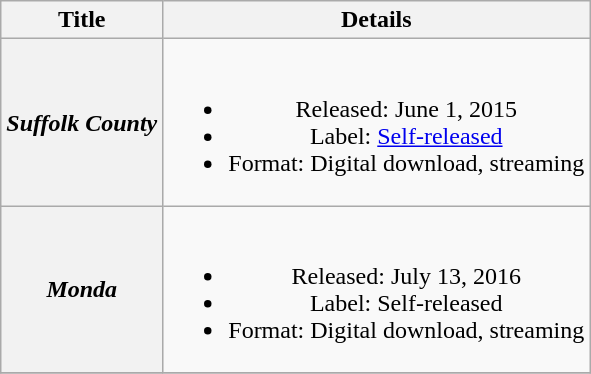<table class="wikitable plainrowheaders" style="text-align:center;">
<tr>
<th scope="col">Title</th>
<th scope="col">Details</th>
</tr>
<tr>
<th scope="row"><em>Suffolk County</em></th>
<td><br><ul><li>Released: June 1, 2015</li><li>Label: <a href='#'>Self-released</a></li><li>Format: Digital download, streaming</li></ul></td>
</tr>
<tr>
<th scope="row"><em>Monda</em></th>
<td><br><ul><li>Released: July 13, 2016</li><li>Label: Self-released</li><li>Format: Digital download, streaming</li></ul></td>
</tr>
<tr>
</tr>
</table>
